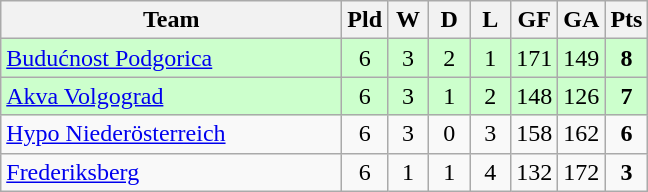<table class="wikitable" style="text-align:center">
<tr>
<th width=220>Team</th>
<th width=20>Pld</th>
<th width=20>W</th>
<th width=20>D</th>
<th width=20>L</th>
<th width=20>GF</th>
<th width=20>GA</th>
<th width=20>Pts</th>
</tr>
<tr bgcolor="#ccffcc">
<td align="left"> <a href='#'>Budućnost Podgorica</a></td>
<td>6</td>
<td>3</td>
<td>2</td>
<td>1</td>
<td>171</td>
<td>149</td>
<td><strong>8</strong></td>
</tr>
<tr bgcolor="#ccffcc">
<td align="left"> <a href='#'>Akva Volgograd</a></td>
<td>6</td>
<td>3</td>
<td>1</td>
<td>2</td>
<td>148</td>
<td>126</td>
<td><strong>7</strong></td>
</tr>
<tr>
<td align="left"> <a href='#'>Hypo Niederösterreich</a></td>
<td>6</td>
<td>3</td>
<td>0</td>
<td>3</td>
<td>158</td>
<td>162</td>
<td><strong>6</strong></td>
</tr>
<tr>
<td align="left"> <a href='#'>Frederiksberg</a></td>
<td>6</td>
<td>1</td>
<td>1</td>
<td>4</td>
<td>132</td>
<td>172</td>
<td><strong>3</strong></td>
</tr>
</table>
